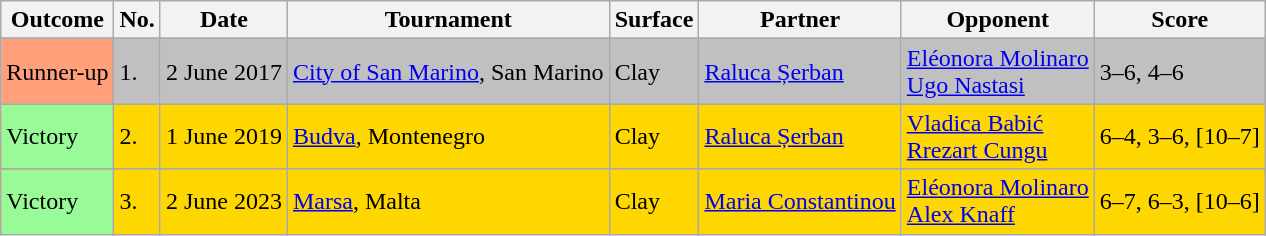<table class=wikitable style=font-size:100%>
<tr>
<th>Outcome</th>
<th>No.</th>
<th>Date</th>
<th>Tournament</th>
<th>Surface</th>
<th>Partner</th>
<th>Opponent</th>
<th>Score</th>
</tr>
<tr>
</tr>
<tr bgcolor=silver>
<td bgcolor=#ffa07a>Runner-up</td>
<td>1.</td>
<td>2 June 2017</td>
<td><a href='#'>City of San Marino</a>, San Marino</td>
<td>Clay</td>
<td> <a href='#'>Raluca Șerban</a></td>
<td> <a href='#'>Eléonora Molinaro</a><br> <a href='#'>Ugo Nastasi</a></td>
<td>3–6, 4–6</td>
</tr>
<tr>
</tr>
<tr bgcolor=gold>
<td bgcolor=98FB98>Victory</td>
<td>2.</td>
<td>1 June 2019</td>
<td><a href='#'>Budva</a>, Montenegro</td>
<td>Clay</td>
<td> <a href='#'>Raluca Șerban</a></td>
<td> <a href='#'>Vladica Babić</a><br> <a href='#'>Rrezart Cungu</a></td>
<td>6–4, 3–6, [10–7]</td>
</tr>
<tr>
</tr>
<tr bgcolor=gold>
<td bgcolor=98FB98>Victory</td>
<td>3.</td>
<td>2 June 2023</td>
<td><a href='#'>Marsa</a>, Malta</td>
<td>Clay</td>
<td> <a href='#'>Maria Constantinou</a></td>
<td> <a href='#'>Eléonora Molinaro</a><br> <a href='#'>Alex Knaff</a></td>
<td>6–7, 6–3, [10–6]</td>
</tr>
</table>
